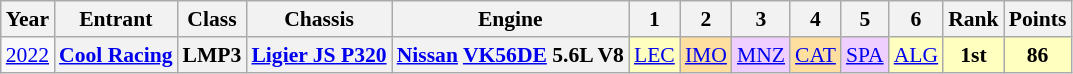<table class="wikitable" style="text-align:center; font-size:90%">
<tr>
<th>Year</th>
<th>Entrant</th>
<th>Class</th>
<th>Chassis</th>
<th>Engine</th>
<th>1</th>
<th>2</th>
<th>3</th>
<th>4</th>
<th>5</th>
<th>6</th>
<th>Rank</th>
<th>Points</th>
</tr>
<tr>
<td><a href='#'>2022</a></td>
<th><a href='#'>Cool Racing</a></th>
<th>LMP3</th>
<th><a href='#'>Ligier JS P320</a></th>
<th><a href='#'>Nissan</a> <a href='#'>VK56DE</a> 5.6L V8</th>
<td style="background:#FFFFBF;"><a href='#'>LEC</a><br></td>
<td style="background:#FFDF9F;"><a href='#'>IMO</a><br></td>
<td style="background:#EFCFFF;"><a href='#'>MNZ</a><br></td>
<td style="background:#FFDF9F;"><a href='#'>CAT</a><br></td>
<td style="background:#EFCFFF;"><a href='#'>SPA</a><br></td>
<td style="background:#FFFFBF;"><a href='#'>ALG</a><br></td>
<th style="background:#FFFFBF;">1st</th>
<th style="background:#FFFFBF;">86</th>
</tr>
</table>
